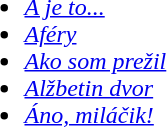<table width="100%">
<tr>
<td width="50%" valign="top"><br><ul><li><em><a href='#'>A je to...</a></em></li><li><em><a href='#'>Aféry</a></em></li><li><em><a href='#'>Ako som prežil</a></em></li><li><em><a href='#'>Alžbetin dvor</a></em></li><li><em><a href='#'>Áno, miláčik!</a></em></li></ul></td>
</tr>
</table>
